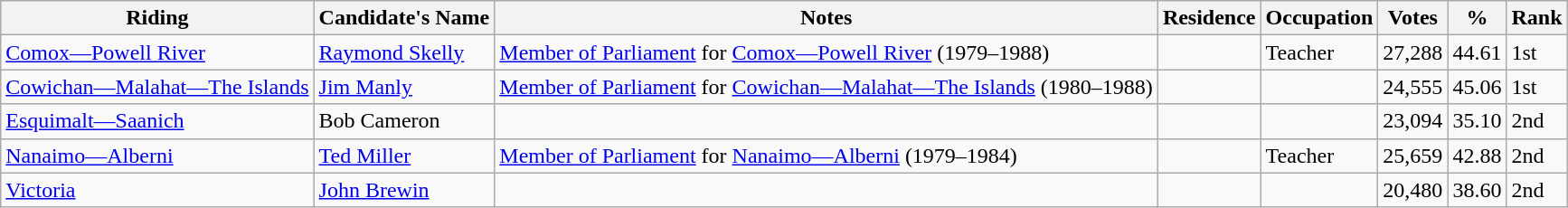<table class="wikitable sortable">
<tr>
<th>Riding<br></th>
<th>Candidate's Name</th>
<th>Notes</th>
<th>Residence</th>
<th>Occupation</th>
<th>Votes</th>
<th>%</th>
<th>Rank</th>
</tr>
<tr>
<td><a href='#'>Comox—Powell River</a></td>
<td><a href='#'>Raymond Skelly</a></td>
<td><a href='#'>Member of Parliament</a> for <a href='#'>Comox—Powell River</a> (1979–1988)</td>
<td></td>
<td>Teacher</td>
<td>27,288</td>
<td>44.61</td>
<td>1st</td>
</tr>
<tr>
<td><a href='#'>Cowichan—Malahat—The Islands</a></td>
<td><a href='#'>Jim Manly</a></td>
<td><a href='#'>Member of Parliament</a> for <a href='#'>Cowichan—Malahat—The Islands</a> (1980–1988)</td>
<td></td>
<td></td>
<td>24,555</td>
<td>45.06</td>
<td>1st</td>
</tr>
<tr>
<td><a href='#'>Esquimalt—Saanich</a></td>
<td>Bob Cameron</td>
<td></td>
<td></td>
<td></td>
<td>23,094</td>
<td>35.10</td>
<td>2nd</td>
</tr>
<tr>
<td><a href='#'>Nanaimo—Alberni</a></td>
<td><a href='#'>Ted Miller</a></td>
<td><a href='#'>Member of Parliament</a> for <a href='#'>Nanaimo—Alberni</a> (1979–1984)</td>
<td></td>
<td>Teacher</td>
<td>25,659</td>
<td>42.88</td>
<td>2nd</td>
</tr>
<tr>
<td><a href='#'>Victoria</a></td>
<td><a href='#'>John Brewin</a></td>
<td></td>
<td></td>
<td></td>
<td>20,480</td>
<td>38.60</td>
<td>2nd</td>
</tr>
</table>
